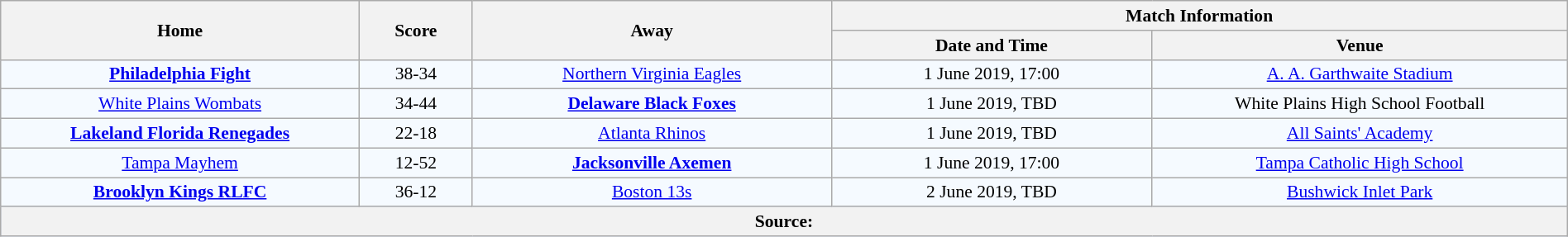<table class="wikitable" width="100%" style="border-collapse:collapse; font-size:90%; text-align:center;">
<tr>
<th rowspan="2" width="19%">Home</th>
<th rowspan="2" width="6%">Score</th>
<th rowspan="2" width="19%">Away</th>
<th colspan="2">Match Information</th>
</tr>
<tr bgcolor="#F5FAFF">
<th width="17%">Date and Time</th>
<th width="22%">Venue</th>
</tr>
<tr bgcolor="#F5FAFF">
<td><strong><a href='#'>Philadelphia Fight</a></strong></td>
<td>38-34</td>
<td><a href='#'>Northern Virginia Eagles</a></td>
<td>1 June 2019, 17:00</td>
<td><a href='#'>A. A. Garthwaite Stadium</a></td>
</tr>
<tr bgcolor="#F5FAFF">
<td><a href='#'>White Plains Wombats</a></td>
<td>34-44</td>
<td><strong><a href='#'>Delaware Black Foxes</a></strong></td>
<td>1 June 2019, TBD</td>
<td>White Plains High School Football</td>
</tr>
<tr bgcolor="#F5FAFF">
<td><strong><a href='#'>Lakeland Florida Renegades</a></strong></td>
<td>22-18</td>
<td><a href='#'>Atlanta Rhinos</a></td>
<td>1 June 2019, TBD</td>
<td><a href='#'>All Saints' Academy</a></td>
</tr>
<tr bgcolor="#F5FAFF">
<td><a href='#'>Tampa Mayhem</a></td>
<td>12-52</td>
<td><strong><a href='#'>Jacksonville Axemen</a></strong></td>
<td>1 June 2019, 17:00</td>
<td><a href='#'>Tampa Catholic High School</a></td>
</tr>
<tr bgcolor="#F5FAFF">
<td><strong><a href='#'>Brooklyn Kings RLFC</a></strong></td>
<td>36-12</td>
<td><a href='#'>Boston 13s</a></td>
<td>2 June 2019, TBD</td>
<td><a href='#'>Bushwick Inlet Park</a></td>
</tr>
<tr bgcolor="#C1D8FF">
<th colspan="5">Source:</th>
</tr>
</table>
